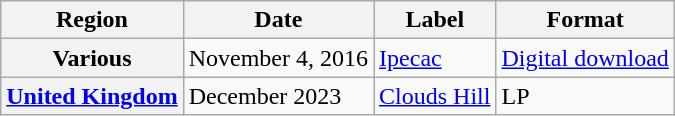<table class="wikitable plainrowheaders">
<tr>
<th>Region</th>
<th>Date</th>
<th>Label</th>
<th>Format</th>
</tr>
<tr>
<th scope="row">Various</th>
<td>November 4, 2016</td>
<td><a href='#'>Ipecac</a></td>
<td><a href='#'>Digital download</a></td>
</tr>
<tr>
<th scope="row"><a href='#'>United Kingdom</a></th>
<td>December 2023</td>
<td><a href='#'>Clouds Hill</a></td>
<td>LP</td>
</tr>
</table>
